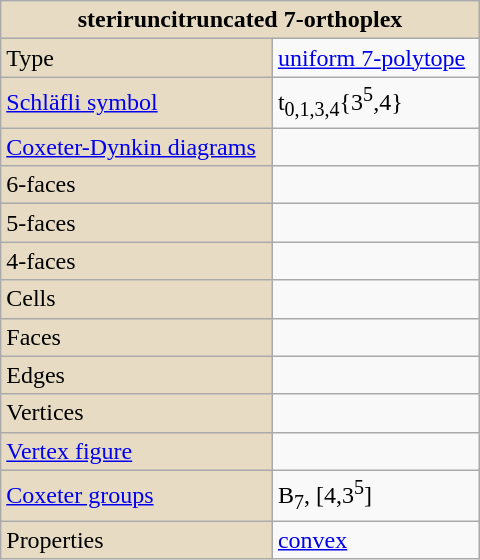<table class="wikitable" align="right" style="margin-left:10px" width="320">
<tr>
<th style="background:#e7dcc3;" colspan="2">steriruncitruncated 7-orthoplex</th>
</tr>
<tr>
<td style="background:#e7dcc3;">Type</td>
<td><a href='#'>uniform 7-polytope</a></td>
</tr>
<tr>
<td style="background:#e7dcc3;"><a href='#'>Schläfli symbol</a></td>
<td>t<sub>0,1,3,4</sub>{3<sup>5</sup>,4}</td>
</tr>
<tr>
<td style="background:#e7dcc3;"><a href='#'>Coxeter-Dynkin diagrams</a></td>
<td><br></td>
</tr>
<tr>
<td style="background:#e7dcc3;">6-faces</td>
<td></td>
</tr>
<tr>
<td style="background:#e7dcc3;">5-faces</td>
<td></td>
</tr>
<tr>
<td style="background:#e7dcc3;">4-faces</td>
<td></td>
</tr>
<tr>
<td style="background:#e7dcc3;">Cells</td>
<td></td>
</tr>
<tr>
<td style="background:#e7dcc3;">Faces</td>
<td></td>
</tr>
<tr>
<td style="background:#e7dcc3;">Edges</td>
<td></td>
</tr>
<tr>
<td style="background:#e7dcc3;">Vertices</td>
<td></td>
</tr>
<tr>
<td style="background:#e7dcc3;"><a href='#'>Vertex figure</a></td>
<td></td>
</tr>
<tr>
<td style="background:#e7dcc3;"><a href='#'>Coxeter groups</a></td>
<td>B<sub>7</sub>, [4,3<sup>5</sup>]</td>
</tr>
<tr>
<td style="background:#e7dcc3;">Properties</td>
<td><a href='#'>convex</a></td>
</tr>
</table>
